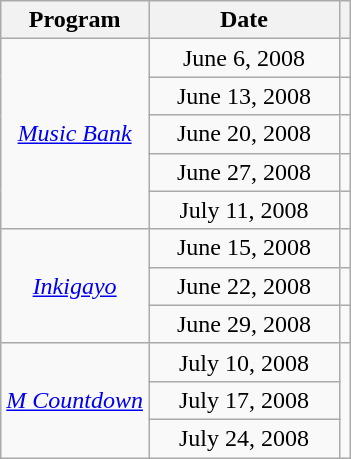<table class="wikitable sortable" style="text-align:center">
<tr>
<th>Program</th>
<th width="120">Date</th>
<th class="unsortable"></th>
</tr>
<tr>
<td rowspan="5"><a href='#'><em>Music Bank</em></a></td>
<td>June 6, 2008</td>
<td></td>
</tr>
<tr>
<td>June 13, 2008</td>
<td></td>
</tr>
<tr>
<td>June 20, 2008</td>
<td></td>
</tr>
<tr>
<td>June 27, 2008</td>
<td></td>
</tr>
<tr>
<td>July 11, 2008</td>
<td></td>
</tr>
<tr>
<td rowspan="3"><em><a href='#'>Inkigayo</a></em></td>
<td>June 15, 2008</td>
<td></td>
</tr>
<tr>
<td>June 22, 2008</td>
<td></td>
</tr>
<tr>
<td>June 29, 2008</td>
<td></td>
</tr>
<tr>
<td rowspan="3"><em><a href='#'>M Countdown</a></em></td>
<td>July 10, 2008</td>
<td rowspan="3"></td>
</tr>
<tr>
<td>July 17, 2008</td>
</tr>
<tr>
<td>July 24, 2008</td>
</tr>
</table>
